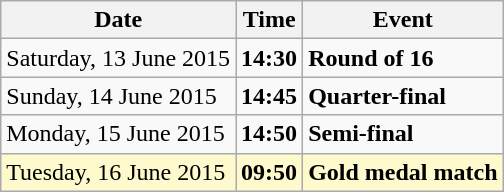<table class = "wikitable">
<tr>
<th>Date</th>
<th>Time</th>
<th>Event</th>
</tr>
<tr>
<td>Saturday, 13 June 2015</td>
<td><strong>14:30</strong></td>
<td><strong>Round of 16</strong></td>
</tr>
<tr>
<td>Sunday, 14 June 2015</td>
<td><strong>14:45</strong></td>
<td><strong>Quarter-final</strong></td>
</tr>
<tr>
<td>Monday, 15 June 2015</td>
<td><strong>14:50</strong></td>
<td><strong>Semi-final</strong></td>
</tr>
<tr style="background-color:lemonchiffon;">
<td>Tuesday, 16 June 2015</td>
<td><strong>09:50</strong></td>
<td><strong>Gold medal match</strong></td>
</tr>
</table>
